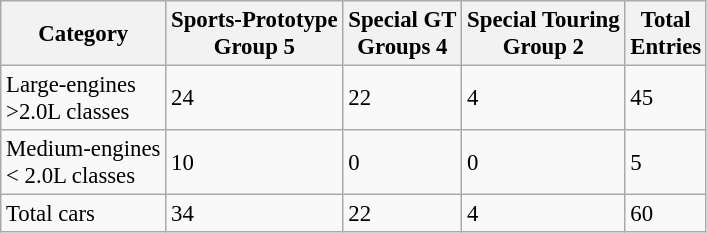<table class="wikitable" style="font-size: 95%;">
<tr>
<th>Category</th>
<th>Sports-Prototype<br>Group 5</th>
<th>Special GT<br>Groups 4</th>
<th>Special Touring<br>Group 2</th>
<th>Total<br>Entries</th>
</tr>
<tr>
<td>Large-engines<br> >2.0L classes</td>
<td>24</td>
<td>22</td>
<td>4</td>
<td>45</td>
</tr>
<tr>
<td>Medium-engines<br> < 2.0L classes</td>
<td>10</td>
<td>0</td>
<td>0</td>
<td>5</td>
</tr>
<tr>
<td>Total cars</td>
<td>34</td>
<td>22</td>
<td>4</td>
<td>60</td>
</tr>
</table>
